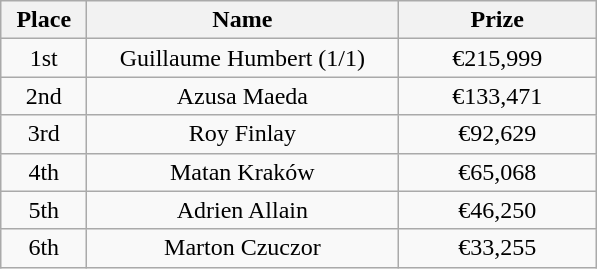<table class="wikitable">
<tr>
<th width="50">Place</th>
<th width="200">Name</th>
<th width="125">Prize</th>
</tr>
<tr>
<td align="center">1st</td>
<td align="center">Guillaume Humbert (1/1)</td>
<td align="center">€215,999</td>
</tr>
<tr>
<td align="center">2nd</td>
<td align="center">Azusa Maeda</td>
<td align="center">€133,471</td>
</tr>
<tr>
<td align="center">3rd</td>
<td align="center">Roy Finlay</td>
<td align="center">€92,629</td>
</tr>
<tr>
<td align="center">4th</td>
<td align="center">Matan Kraków</td>
<td align="center">€65,068</td>
</tr>
<tr>
<td align="center">5th</td>
<td align="center">Adrien Allain</td>
<td align="center">€46,250</td>
</tr>
<tr>
<td align="center">6th</td>
<td align="center">Marton Czuczor</td>
<td align="center">€33,255</td>
</tr>
</table>
